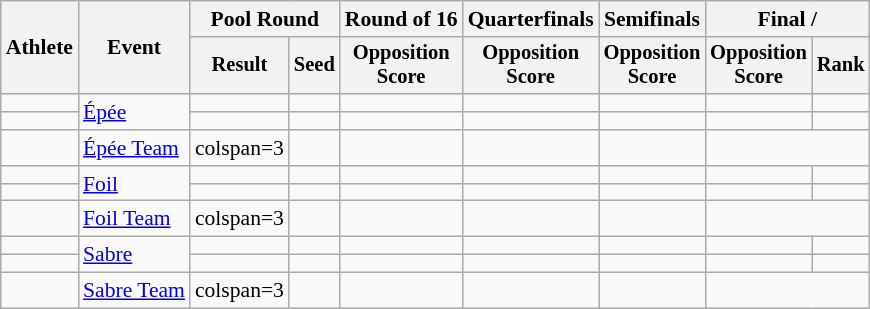<table class=wikitable style="font-size:90%">
<tr>
<th rowspan="2">Athlete</th>
<th rowspan="2">Event</th>
<th colspan=2>Pool Round</th>
<th>Round of 16</th>
<th>Quarterfinals</th>
<th>Semifinals</th>
<th colspan=2>Final / </th>
</tr>
<tr style="font-size:95%">
<th>Result</th>
<th>Seed</th>
<th>Opposition<br>Score</th>
<th>Opposition<br>Score</th>
<th>Opposition<br>Score</th>
<th>Opposition<br>Score</th>
<th>Rank</th>
</tr>
<tr align=center>
<td align=left></td>
<td align=left rowspan=2><a href='#'>Épée</a></td>
<td></td>
<td></td>
<td></td>
<td></td>
<td></td>
<td></td>
<td></td>
</tr>
<tr align=center>
<td align=left></td>
<td></td>
<td></td>
<td></td>
<td></td>
<td></td>
<td></td>
<td></td>
</tr>
<tr align=center>
<td align=left></td>
<td align=left><a href='#'>Épée Team</a></td>
<td>colspan=3 </td>
<td></td>
<td></td>
<td></td>
<td></td>
</tr>
<tr align=center>
<td align=left></td>
<td align=left rowspan=2><a href='#'>Foil</a></td>
<td></td>
<td></td>
<td></td>
<td></td>
<td></td>
<td></td>
<td></td>
</tr>
<tr align=center>
<td align=left></td>
<td></td>
<td></td>
<td></td>
<td></td>
<td></td>
<td></td>
<td></td>
</tr>
<tr align=center>
<td align=left></td>
<td align=left><a href='#'>Foil Team</a></td>
<td>colspan=3 </td>
<td></td>
<td></td>
<td></td>
<td></td>
</tr>
<tr align=center>
<td align=left></td>
<td align=left rowspan=2><a href='#'>Sabre</a></td>
<td></td>
<td></td>
<td></td>
<td></td>
<td></td>
<td></td>
<td></td>
</tr>
<tr align=center>
<td align=left></td>
<td></td>
<td></td>
<td></td>
<td></td>
<td></td>
<td></td>
<td></td>
</tr>
<tr align=center>
<td align=left></td>
<td align=left><a href='#'>Sabre Team</a></td>
<td>colspan=3 </td>
<td></td>
<td></td>
<td></td>
<td></td>
</tr>
</table>
